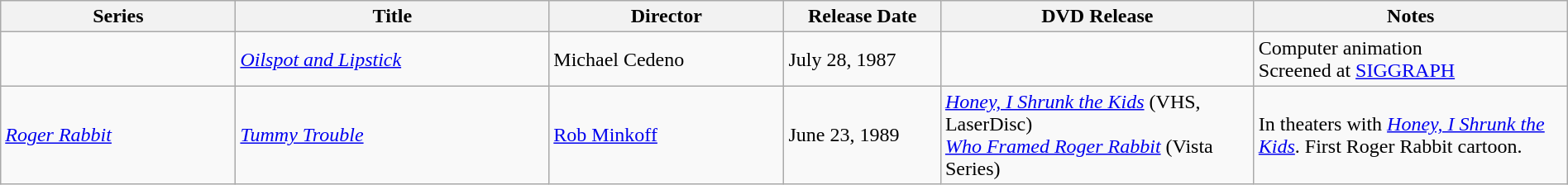<table class="wikitable" style="width:100%;">
<tr>
<th style="width:15%;">Series</th>
<th style="width:20%;">Title</th>
<th style="width:15%;">Director</th>
<th style="width:10%;">Release Date</th>
<th style="width:20%;">DVD Release</th>
<th style="width:20%;">Notes</th>
</tr>
<tr>
<td></td>
<td><em><a href='#'>Oilspot and Lipstick</a></em></td>
<td>Michael Cedeno</td>
<td>July 28, 1987</td>
<td></td>
<td>Computer animation  <br>Screened at <a href='#'>SIGGRAPH</a></td>
</tr>
<tr>
<td><em><a href='#'>Roger Rabbit</a></em></td>
<td><a href='#'><em>Tummy Trouble</em></a></td>
<td><a href='#'>Rob Minkoff</a></td>
<td>June 23, 1989</td>
<td><em><a href='#'>Honey, I Shrunk the Kids</a></em> (VHS, LaserDisc) <br><em><a href='#'>Who Framed Roger Rabbit</a></em> (Vista Series)</td>
<td>In theaters with <em><a href='#'>Honey, I Shrunk the Kids</a></em>. First Roger Rabbit cartoon.</td>
</tr>
</table>
